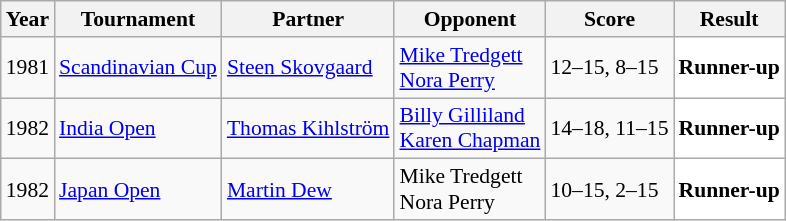<table class="sortable wikitable" style="font-size: 90%;">
<tr>
<th>Year</th>
<th>Tournament</th>
<th>Partner</th>
<th>Opponent</th>
<th>Score</th>
<th>Result</th>
</tr>
<tr>
<td align="center">1981</td>
<td align="left"><a href='#'>Scandinavian Cup</a></td>
<td align="left"> <a href='#'>Steen Skovgaard</a></td>
<td align="left"> <a href='#'>Mike Tredgett</a> <br>  <a href='#'>Nora Perry</a></td>
<td align="left">12–15, 8–15</td>
<td style="text-align:left; background:white"> <strong>Runner-up</strong></td>
</tr>
<tr>
<td align="center">1982</td>
<td align="left"><a href='#'>India Open</a></td>
<td align="left"> <a href='#'>Thomas Kihlström</a></td>
<td align="left"> <a href='#'>Billy Gilliland</a><br> <a href='#'>Karen Chapman</a></td>
<td align="left">14–18, 11–15</td>
<td style="text-align:left; background: white"> <strong>Runner-up</strong></td>
</tr>
<tr>
<td align="center">1982</td>
<td align="left"><a href='#'>Japan Open</a></td>
<td align="left"> <a href='#'>Martin Dew</a></td>
<td align="left"> Mike Tredgett<br> Nora Perry</td>
<td align="left">10–15, 2–15</td>
<td style="text-align:left; background:white"> <strong>Runner-up</strong></td>
</tr>
</table>
